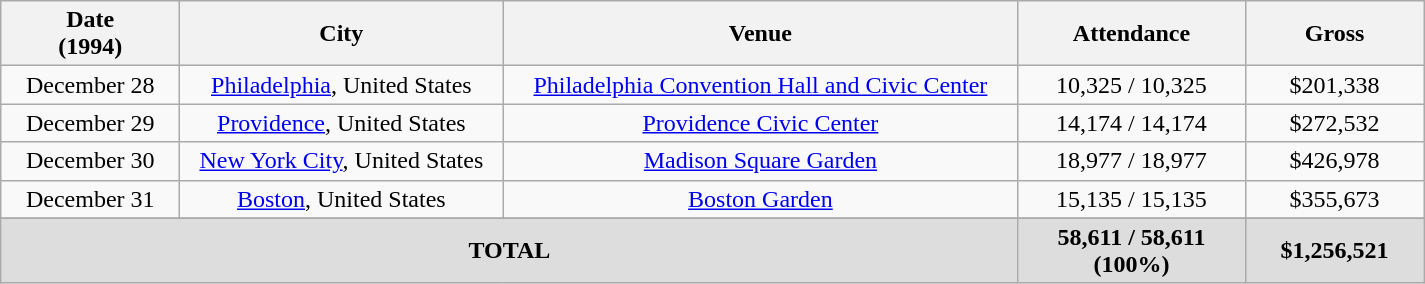<table class="wikitable plainrowheaders" style="text-align:center;">
<tr>
<th scope="col" style="width:7em;">Date<br>(1994)</th>
<th scope="col" style="width:13em;">City</th>
<th scope="col" style="width:21em;">Venue</th>
<th scope="col" style="width:9em;">Attendance</th>
<th scope="col" style="width:7em;">Gross</th>
</tr>
<tr>
<td>December 28</td>
<td><a href='#'>Philadelphia</a>, United States</td>
<td><a href='#'>Philadelphia Convention Hall and Civic Center</a></td>
<td>10,325 / 10,325</td>
<td>$201,338</td>
</tr>
<tr>
<td>December 29</td>
<td><a href='#'>Providence</a>, United States</td>
<td><a href='#'>Providence Civic Center</a></td>
<td>14,174 / 14,174</td>
<td>$272,532</td>
</tr>
<tr>
<td>December 30</td>
<td><a href='#'>New York City</a>, United States</td>
<td><a href='#'>Madison Square Garden</a></td>
<td>18,977 / 18,977</td>
<td>$426,978</td>
</tr>
<tr>
<td>December 31</td>
<td><a href='#'>Boston</a>, United States</td>
<td><a href='#'>Boston Garden</a></td>
<td>15,135 / 15,135</td>
<td>$355,673</td>
</tr>
<tr>
</tr>
<tr style="background:#ddd;">
<td colspan="3"><strong>TOTAL</strong></td>
<td><strong>58,611 / 58,611 (100%)</strong></td>
<td><strong>$1,256,521</strong></td>
</tr>
</table>
